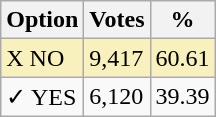<table class="wikitable">
<tr>
<th>Option</th>
<th>Votes</th>
<th>%</th>
</tr>
<tr>
<td style=background:#f8f1bd>X NO</td>
<td style=background:#f8f1bd>9,417</td>
<td style=background:#f8f1bd>60.61</td>
</tr>
<tr>
<td>✓ YES</td>
<td>6,120</td>
<td>39.39</td>
</tr>
</table>
